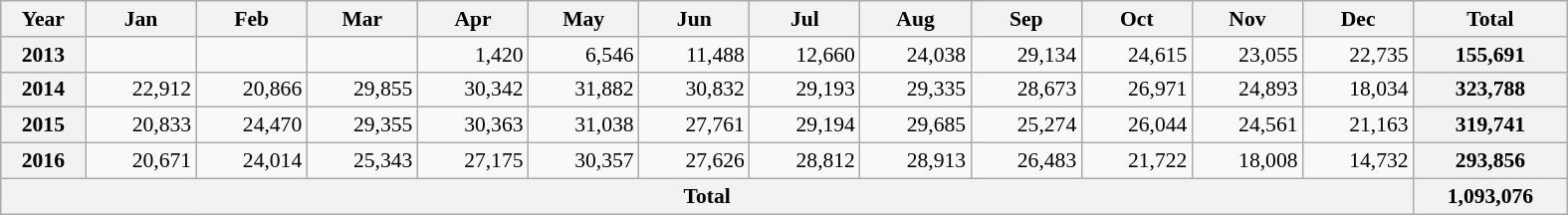<table class=wikitable style="text-align:right; font-size:0.9em; width:1050px;">
<tr>
<th>Year</th>
<th>Jan</th>
<th>Feb</th>
<th>Mar</th>
<th>Apr</th>
<th>May</th>
<th>Jun</th>
<th>Jul</th>
<th>Aug</th>
<th>Sep</th>
<th>Oct</th>
<th>Nov</th>
<th>Dec</th>
<th>Total</th>
</tr>
<tr>
<th>2013</th>
<td></td>
<td></td>
<td></td>
<td>1,420</td>
<td>6,546</td>
<td>11,488</td>
<td>12,660</td>
<td>24,038</td>
<td>29,134</td>
<td>24,615</td>
<td>23,055</td>
<td>22,735</td>
<th>155,691</th>
</tr>
<tr>
<th>2014</th>
<td>22,912</td>
<td>20,866</td>
<td>29,855</td>
<td>30,342</td>
<td>31,882</td>
<td>30,832</td>
<td>29,193</td>
<td>29,335</td>
<td>28,673</td>
<td>26,971</td>
<td>24,893</td>
<td>18,034</td>
<th>323,788</th>
</tr>
<tr>
<th>2015</th>
<td>20,833</td>
<td>24,470</td>
<td>29,355</td>
<td>30,363</td>
<td>31,038</td>
<td>27,761</td>
<td>29,194</td>
<td>29,685</td>
<td>25,274</td>
<td>26,044</td>
<td>24,561</td>
<td>21,163</td>
<th>319,741</th>
</tr>
<tr>
<th>2016</th>
<td>20,671</td>
<td>24,014</td>
<td>25,343</td>
<td>27,175</td>
<td>30,357</td>
<td>27,626</td>
<td>28,812</td>
<td>28,913</td>
<td>26,483</td>
<td>21,722</td>
<td>18,008</td>
<td>14,732</td>
<th>293,856</th>
</tr>
<tr>
<th colspan=13>Total</th>
<th>1,093,076</th>
</tr>
</table>
